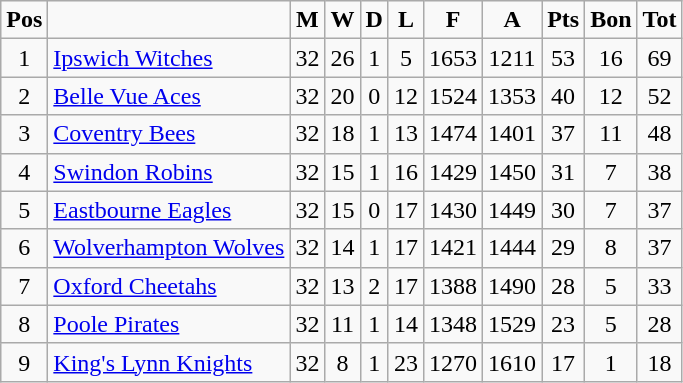<table class="wikitable">
<tr align="center">
<td><strong>Pos</strong></td>
<td></td>
<td><strong>M</strong></td>
<td><strong>W</strong></td>
<td><strong>D</strong></td>
<td><strong>L</strong></td>
<td><strong>F</strong></td>
<td><strong>A</strong></td>
<td><strong>Pts</strong></td>
<td><strong>Bon</strong></td>
<td><strong>Tot</strong></td>
</tr>
<tr align="center">
<td>1</td>
<td align="left"><a href='#'>Ipswich Witches</a></td>
<td>32</td>
<td>26</td>
<td>1</td>
<td>5</td>
<td>1653</td>
<td>1211</td>
<td>53</td>
<td>16</td>
<td>69</td>
</tr>
<tr align="center">
<td>2</td>
<td align="left"><a href='#'>Belle Vue Aces</a></td>
<td>32</td>
<td>20</td>
<td>0</td>
<td>12</td>
<td>1524</td>
<td>1353</td>
<td>40</td>
<td>12</td>
<td>52</td>
</tr>
<tr align="center">
<td>3</td>
<td align="left"><a href='#'>Coventry Bees</a></td>
<td>32</td>
<td>18</td>
<td>1</td>
<td>13</td>
<td>1474</td>
<td>1401</td>
<td>37</td>
<td>11</td>
<td>48</td>
</tr>
<tr align="center">
<td>4</td>
<td align="left"><a href='#'>Swindon Robins</a></td>
<td>32</td>
<td>15</td>
<td>1</td>
<td>16</td>
<td>1429</td>
<td>1450</td>
<td>31</td>
<td>7</td>
<td>38</td>
</tr>
<tr align="center">
<td>5</td>
<td align="left"><a href='#'>Eastbourne Eagles</a></td>
<td>32</td>
<td>15</td>
<td>0</td>
<td>17</td>
<td>1430</td>
<td>1449</td>
<td>30</td>
<td>7</td>
<td>37</td>
</tr>
<tr align="center">
<td>6</td>
<td align="left"><a href='#'>Wolverhampton Wolves</a></td>
<td>32</td>
<td>14</td>
<td>1</td>
<td>17</td>
<td>1421</td>
<td>1444</td>
<td>29</td>
<td>8</td>
<td>37</td>
</tr>
<tr align="center">
<td>7</td>
<td align="left"><a href='#'>Oxford Cheetahs</a></td>
<td>32</td>
<td>13</td>
<td>2</td>
<td>17</td>
<td>1388</td>
<td>1490</td>
<td>28</td>
<td>5</td>
<td>33</td>
</tr>
<tr align="center">
<td>8</td>
<td align="left"><a href='#'>Poole Pirates</a></td>
<td>32</td>
<td>11</td>
<td>1</td>
<td>14</td>
<td>1348</td>
<td>1529</td>
<td>23</td>
<td>5</td>
<td>28</td>
</tr>
<tr align="center">
<td>9</td>
<td align="left"><a href='#'>King's Lynn Knights</a></td>
<td>32</td>
<td>8</td>
<td>1</td>
<td>23</td>
<td>1270</td>
<td>1610</td>
<td>17</td>
<td>1</td>
<td>18</td>
</tr>
</table>
